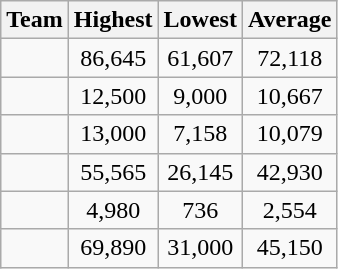<table class="wikitable sortable">
<tr>
<th>Team</th>
<th>Highest</th>
<th>Lowest</th>
<th>Average</th>
</tr>
<tr>
<td></td>
<td align="center">86,645</td>
<td align="center">61,607</td>
<td align="center">72,118</td>
</tr>
<tr>
<td></td>
<td align="center">12,500</td>
<td align="center">9,000</td>
<td align="center">10,667</td>
</tr>
<tr>
<td></td>
<td align="center">13,000</td>
<td align="center">7,158</td>
<td align="center">10,079</td>
</tr>
<tr>
<td></td>
<td align="center">55,565</td>
<td align="center">26,145</td>
<td align="center">42,930</td>
</tr>
<tr>
<td></td>
<td align="center">4,980</td>
<td align="center">736</td>
<td align="center">2,554</td>
</tr>
<tr>
<td></td>
<td align="center">69,890</td>
<td align="center">31,000</td>
<td align="center">45,150</td>
</tr>
</table>
